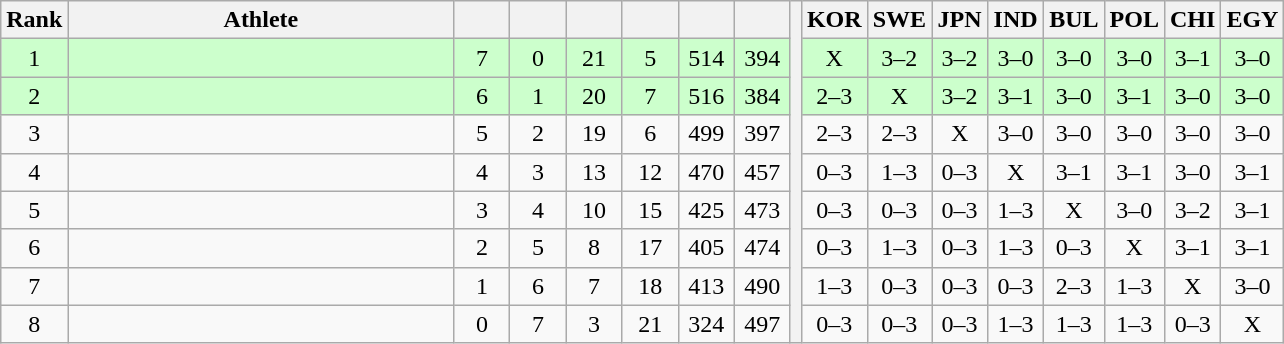<table class="wikitable" style="text-align:center">
<tr>
<th>Rank</th>
<th width=250>Athlete</th>
<th width=30></th>
<th width=30></th>
<th width=30></th>
<th width=30></th>
<th width=30></th>
<th width=30></th>
<th rowspan=9></th>
<th width=30>KOR</th>
<th width=30>SWE</th>
<th width=30>JPN</th>
<th width=30>IND</th>
<th width=30>BUL</th>
<th width=30>POL</th>
<th width=30>CHI</th>
<th width=30>EGY</th>
</tr>
<tr style="background-color:#ccffcc;">
<td>1</td>
<td align=left></td>
<td>7</td>
<td>0</td>
<td>21</td>
<td>5</td>
<td>514</td>
<td>394</td>
<td>X</td>
<td>3–2</td>
<td>3–2</td>
<td>3–0</td>
<td>3–0</td>
<td>3–0</td>
<td>3–1</td>
<td>3–0</td>
</tr>
<tr style="background-color:#ccffcc;">
<td>2</td>
<td align=left></td>
<td>6</td>
<td>1</td>
<td>20</td>
<td>7</td>
<td>516</td>
<td>384</td>
<td>2–3</td>
<td>X</td>
<td>3–2</td>
<td>3–1</td>
<td>3–0</td>
<td>3–1</td>
<td>3–0</td>
<td>3–0</td>
</tr>
<tr>
<td>3</td>
<td align=left></td>
<td>5</td>
<td>2</td>
<td>19</td>
<td>6</td>
<td>499</td>
<td>397</td>
<td>2–3</td>
<td>2–3</td>
<td>X</td>
<td>3–0</td>
<td>3–0</td>
<td>3–0</td>
<td>3–0</td>
<td>3–0</td>
</tr>
<tr>
<td>4</td>
<td align=left></td>
<td>4</td>
<td>3</td>
<td>13</td>
<td>12</td>
<td>470</td>
<td>457</td>
<td>0–3</td>
<td>1–3</td>
<td>0–3</td>
<td>X</td>
<td>3–1</td>
<td>3–1</td>
<td>3–0</td>
<td>3–1</td>
</tr>
<tr>
<td>5</td>
<td align=left></td>
<td>3</td>
<td>4</td>
<td>10</td>
<td>15</td>
<td>425</td>
<td>473</td>
<td>0–3</td>
<td>0–3</td>
<td>0–3</td>
<td>1–3</td>
<td>X</td>
<td>3–0</td>
<td>3–2</td>
<td>3–1</td>
</tr>
<tr>
<td>6</td>
<td align=left></td>
<td>2</td>
<td>5</td>
<td>8</td>
<td>17</td>
<td>405</td>
<td>474</td>
<td>0–3</td>
<td>1–3</td>
<td>0–3</td>
<td>1–3</td>
<td>0–3</td>
<td>X</td>
<td>3–1</td>
<td>3–1</td>
</tr>
<tr>
<td>7</td>
<td align=left></td>
<td>1</td>
<td>6</td>
<td>7</td>
<td>18</td>
<td>413</td>
<td>490</td>
<td>1–3</td>
<td>0–3</td>
<td>0–3</td>
<td>0–3</td>
<td>2–3</td>
<td>1–3</td>
<td>X</td>
<td>3–0</td>
</tr>
<tr>
<td>8</td>
<td align=left></td>
<td>0</td>
<td>7</td>
<td>3</td>
<td>21</td>
<td>324</td>
<td>497</td>
<td>0–3</td>
<td>0–3</td>
<td>0–3</td>
<td>1–3</td>
<td>1–3</td>
<td>1–3</td>
<td>0–3</td>
<td>X</td>
</tr>
</table>
